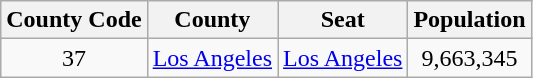<table class="wikitable sortable" style="text-align:center;">
<tr>
<th> County Code</th>
<th>County</th>
<th>Seat</th>
<th>Population</th>
</tr>
<tr>
<td>37</td>
<td><a href='#'>Los Angeles</a></td>
<td><a href='#'>Los Angeles</a></td>
<td>9,663,345</td>
</tr>
</table>
